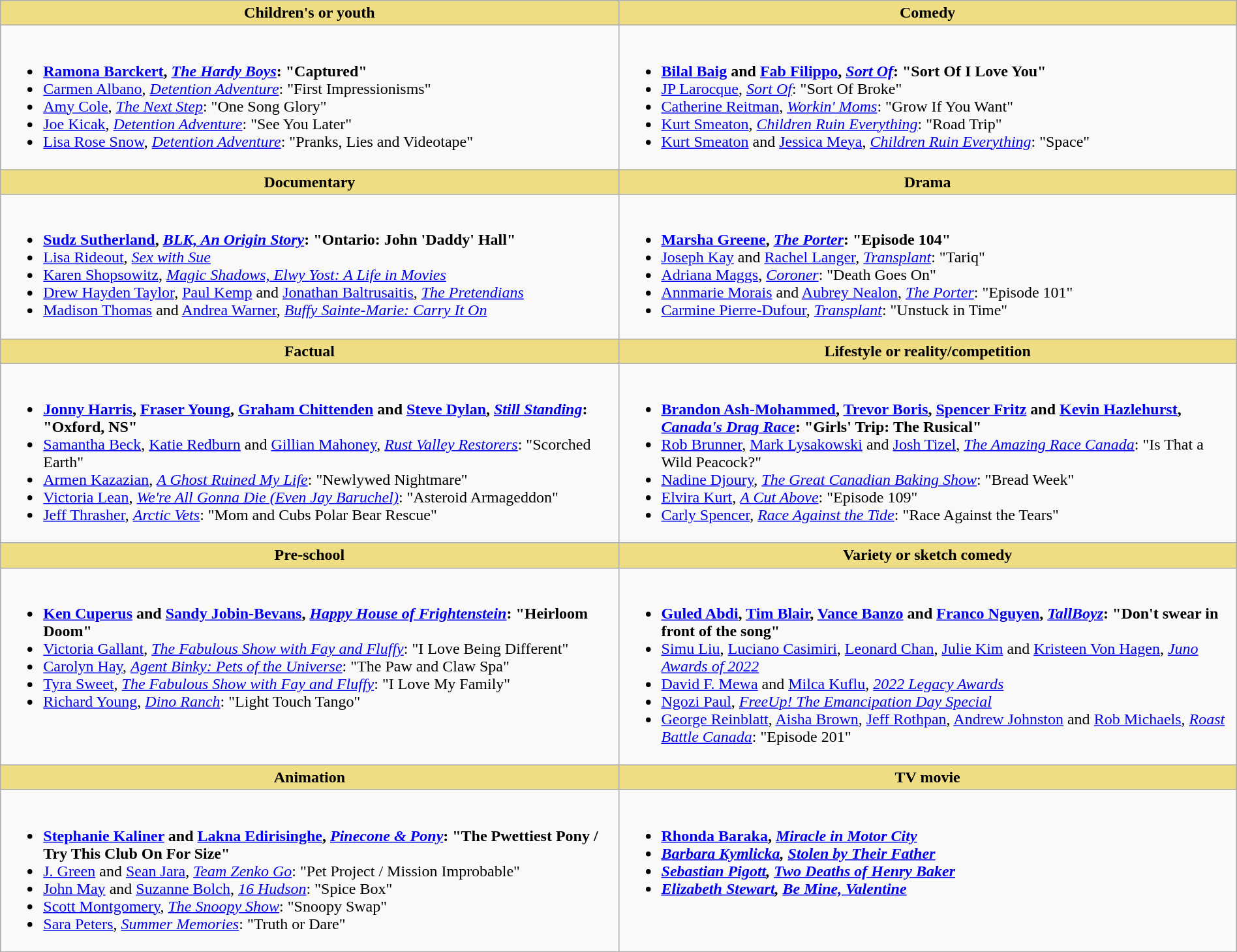<table class=wikitable width="100%">
<tr>
<th style="background:#EEDD82; width:50%">Children's or youth</th>
<th style="background:#EEDD82; width:50%">Comedy</th>
</tr>
<tr>
<td valign="top"><br><ul><li> <strong><a href='#'>Ramona Barckert</a>, <em><a href='#'>The Hardy Boys</a></em>: "Captured"</strong></li><li><a href='#'>Carmen Albano</a>, <em><a href='#'>Detention Adventure</a></em>: "First Impressionisms"</li><li><a href='#'>Amy Cole</a>, <em><a href='#'>The Next Step</a></em>: "One Song Glory"</li><li><a href='#'>Joe Kicak</a>, <em><a href='#'>Detention Adventure</a></em>: "See You Later"</li><li><a href='#'>Lisa Rose Snow</a>, <em><a href='#'>Detention Adventure</a></em>: "Pranks, Lies and Videotape"</li></ul></td>
<td valign="top"><br><ul><li> <strong><a href='#'>Bilal Baig</a> and <a href='#'>Fab Filippo</a>, <em><a href='#'>Sort Of</a></em>: "Sort Of I Love You"</strong></li><li><a href='#'>JP Larocque</a>, <em><a href='#'>Sort Of</a></em>: "Sort Of Broke"</li><li><a href='#'>Catherine Reitman</a>, <em><a href='#'>Workin' Moms</a></em>: "Grow If You Want"</li><li><a href='#'>Kurt Smeaton</a>, <em><a href='#'>Children Ruin Everything</a></em>: "Road Trip"</li><li><a href='#'>Kurt Smeaton</a> and <a href='#'>Jessica Meya</a>, <em><a href='#'>Children Ruin Everything</a></em>: "Space"</li></ul></td>
</tr>
<tr>
<th style="background:#EEDD82; width:50%">Documentary</th>
<th style="background:#EEDD82; width:50%">Drama</th>
</tr>
<tr>
<td valign="top"><br><ul><li> <strong><a href='#'>Sudz Sutherland</a>, <em><a href='#'>BLK, An Origin Story</a></em>: "Ontario: John 'Daddy' Hall"</strong></li><li><a href='#'>Lisa Rideout</a>, <em><a href='#'>Sex with Sue</a></em></li><li><a href='#'>Karen Shopsowitz</a>, <em><a href='#'>Magic Shadows, Elwy Yost: A Life in Movies</a></em></li><li><a href='#'>Drew Hayden Taylor</a>, <a href='#'>Paul Kemp</a> and <a href='#'>Jonathan Baltrusaitis</a>, <em><a href='#'>The Pretendians</a></em></li><li><a href='#'>Madison Thomas</a> and <a href='#'>Andrea Warner</a>, <em><a href='#'>Buffy Sainte-Marie: Carry It On</a></em></li></ul></td>
<td valign="top"><br><ul><li> <strong><a href='#'>Marsha Greene</a>, <em><a href='#'>The Porter</a></em>: "Episode 104"</strong></li><li><a href='#'>Joseph Kay</a> and <a href='#'>Rachel Langer</a>, <em><a href='#'>Transplant</a></em>: "Tariq"</li><li><a href='#'>Adriana Maggs</a>, <em><a href='#'>Coroner</a></em>: "Death Goes On"</li><li><a href='#'>Annmarie Morais</a> and <a href='#'>Aubrey Nealon</a>, <em><a href='#'>The Porter</a></em>: "Episode 101"</li><li><a href='#'>Carmine Pierre-Dufour</a>, <em><a href='#'>Transplant</a></em>: "Unstuck in Time"</li></ul></td>
</tr>
<tr>
<th style="background:#EEDD82; width:50%">Factual</th>
<th style="background:#EEDD82; width:50%">Lifestyle or reality/competition</th>
</tr>
<tr>
<td valign="top"><br><ul><li> <strong><a href='#'>Jonny Harris</a>, <a href='#'>Fraser Young</a>, <a href='#'>Graham Chittenden</a> and <a href='#'>Steve Dylan</a>, <em><a href='#'>Still Standing</a></em>: "Oxford, NS"</strong></li><li><a href='#'>Samantha Beck</a>, <a href='#'>Katie Redburn</a> and <a href='#'>Gillian Mahoney</a>, <em><a href='#'>Rust Valley Restorers</a></em>: "Scorched Earth"</li><li><a href='#'>Armen Kazazian</a>, <em><a href='#'>A Ghost Ruined My Life</a></em>: "Newlywed Nightmare"</li><li><a href='#'>Victoria Lean</a>, <em><a href='#'>We're All Gonna Die (Even Jay Baruchel)</a></em>: "Asteroid Armageddon"</li><li><a href='#'>Jeff Thrasher</a>, <em><a href='#'>Arctic Vets</a></em>: "Mom and Cubs Polar Bear Rescue"</li></ul></td>
<td valign="top"><br><ul><li> <strong><a href='#'>Brandon Ash-Mohammed</a>, <a href='#'>Trevor Boris</a>, <a href='#'>Spencer Fritz</a> and <a href='#'>Kevin Hazlehurst</a>, <em><a href='#'>Canada's Drag Race</a></em>: "Girls' Trip: The Rusical"</strong></li><li><a href='#'>Rob Brunner</a>, <a href='#'>Mark Lysakowski</a> and <a href='#'>Josh Tizel</a>, <em><a href='#'>The Amazing Race Canada</a></em>: "Is That a Wild Peacock?"</li><li><a href='#'>Nadine Djoury</a>, <em><a href='#'>The Great Canadian Baking Show</a></em>: "Bread Week"</li><li><a href='#'>Elvira Kurt</a>, <em><a href='#'>A Cut Above</a></em>: "Episode 109"</li><li><a href='#'>Carly Spencer</a>, <em><a href='#'>Race Against the Tide</a></em>: "Race Against the Tears"</li></ul></td>
</tr>
<tr>
<th style="background:#EEDD82; width:50%">Pre-school</th>
<th style="background:#EEDD82; width:50%">Variety or sketch comedy</th>
</tr>
<tr>
<td valign="top"><br><ul><li> <strong><a href='#'>Ken Cuperus</a> and <a href='#'>Sandy Jobin-Bevans</a>, <em><a href='#'>Happy House of Frightenstein</a></em>: "Heirloom Doom"</strong></li><li><a href='#'>Victoria Gallant</a>, <em><a href='#'>The Fabulous Show with Fay and Fluffy</a></em>: "I Love Being Different"</li><li><a href='#'>Carolyn Hay</a>, <em><a href='#'>Agent Binky: Pets of the Universe</a></em>: "The Paw and Claw Spa"</li><li><a href='#'>Tyra Sweet</a>, <em><a href='#'>The Fabulous Show with Fay and Fluffy</a></em>: "I Love My Family"</li><li><a href='#'>Richard Young</a>, <em><a href='#'>Dino Ranch</a></em>: "Light Touch Tango"</li></ul></td>
<td valign="top"><br><ul><li> <strong><a href='#'>Guled Abdi</a>, <a href='#'>Tim Blair</a>, <a href='#'>Vance Banzo</a> and <a href='#'>Franco Nguyen</a>, <em><a href='#'>TallBoyz</a></em>: "Don't swear in front of the song"</strong></li><li><a href='#'>Simu Liu</a>, <a href='#'>Luciano Casimiri</a>, <a href='#'>Leonard Chan</a>, <a href='#'>Julie Kim</a> and <a href='#'>Kristeen Von Hagen</a>, <em><a href='#'>Juno Awards of 2022</a></em></li><li><a href='#'>David F. Mewa</a> and <a href='#'>Milca Kuflu</a>, <em><a href='#'>2022 Legacy Awards</a></em></li><li><a href='#'>Ngozi Paul</a>, <em><a href='#'>FreeUp! The Emancipation Day Special</a></em></li><li><a href='#'>George Reinblatt</a>, <a href='#'>Aisha Brown</a>, <a href='#'>Jeff Rothpan</a>, <a href='#'>Andrew Johnston</a> and <a href='#'>Rob Michaels</a>, <em><a href='#'>Roast Battle Canada</a></em>: "Episode 201"</li></ul></td>
</tr>
<tr>
<th style="background:#EEDD82; width:50%">Animation</th>
<th style="background:#EEDD82; width:50%">TV movie</th>
</tr>
<tr>
<td valign="top"><br><ul><li> <strong><a href='#'>Stephanie Kaliner</a> and <a href='#'>Lakna Edirisinghe</a>, <em><a href='#'>Pinecone & Pony</a></em>: "The Pwettiest Pony / Try This Club On For Size"</strong></li><li><a href='#'>J. Green</a> and <a href='#'>Sean Jara</a>, <em><a href='#'>Team Zenko Go</a></em>: "Pet Project / Mission Improbable"</li><li><a href='#'>John May</a> and <a href='#'>Suzanne Bolch</a>, <em><a href='#'>16 Hudson</a></em>: "Spice Box"</li><li><a href='#'>Scott Montgomery</a>, <em><a href='#'>The Snoopy Show</a></em>: "Snoopy Swap"</li><li><a href='#'>Sara Peters</a>, <em><a href='#'>Summer Memories</a></em>: "Truth or Dare"</li></ul></td>
<td valign="top"><br><ul><li> <strong><a href='#'>Rhonda Baraka</a>, <em><a href='#'>Miracle in Motor City</a><strong><em></li><li><a href='#'>Barbara Kymlicka</a>, </em><a href='#'>Stolen by Their Father</a><em></li><li><a href='#'>Sebastian Pigott</a>, </em><a href='#'>Two Deaths of Henry Baker</a><em></li><li><a href='#'>Elizabeth Stewart</a>, </em><a href='#'>Be Mine, Valentine</a><em></li></ul></td>
</tr>
</table>
